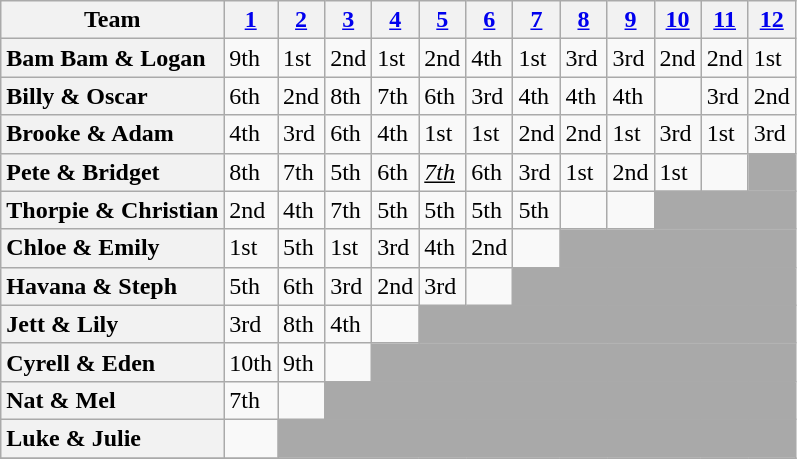<table class="wikitable sortable" style="text-align:left;">
<tr>
<th scope="col" class="unsortable">Team</th>
<th scope="col"><a href='#'>1</a></th>
<th scope="col"><a href='#'>2</a></th>
<th scope="col"><a href='#'>3</a></th>
<th scope="col"><a href='#'>4</a></th>
<th scope="col"><a href='#'>5</a></th>
<th scope="col"><a href='#'>6</a></th>
<th scope="col"><a href='#'>7</a></th>
<th scope="col"><a href='#'>8</a></th>
<th scope="col"><a href='#'>9</a></th>
<th scope="col"><a href='#'>10</a></th>
<th scope="col"><a href='#'>11</a></th>
<th scope="col"><a href='#'>12</a></th>
</tr>
<tr>
<th scope="row" style="text-align:left">Bam Bam & Logan</th>
<td>9th</td>
<td>1st</td>
<td>2nd</td>
<td>1st</td>
<td>2nd</td>
<td>4th</td>
<td>1st</td>
<td>3rd</td>
<td>3rd</td>
<td>2nd</td>
<td>2nd</td>
<td>1st</td>
</tr>
<tr>
<th scope="row" style="text-align:left">Billy & Oscar</th>
<td>6th</td>
<td>2nd</td>
<td>8th</td>
<td>7th</td>
<td>6th</td>
<td>3rd</td>
<td>4th</td>
<td>4th</td>
<td>4th</td>
<td></td>
<td>3rd</td>
<td>2nd</td>
</tr>
<tr>
<th scope="row" style="text-align:left">Brooke & Adam</th>
<td>4th</td>
<td>3rd</td>
<td>6th</td>
<td>4th</td>
<td>1st</td>
<td>1st</td>
<td>2nd</td>
<td>2nd</td>
<td>1st</td>
<td>3rd</td>
<td>1st</td>
<td>3rd</td>
</tr>
<tr>
<th scope="row" style="text-align:left">Pete & Bridget</th>
<td>8th</td>
<td>7th</td>
<td>5th</td>
<td>6th</td>
<td><u><em>7th</em></u></td>
<td>6th</td>
<td>3rd</td>
<td>1st</td>
<td>2nd</td>
<td>1st</td>
<td></td>
<td colspan="1" bgcolor="darkgray"></td>
</tr>
<tr>
<th scope="row" style="text-align:left">Thorpie & Christian</th>
<td>2nd</td>
<td>4th</td>
<td>7th</td>
<td>5th</td>
<td>5th</td>
<td>5th</td>
<td>5th</td>
<td></td>
<td></td>
<td colspan="3" bgcolor="darkgray"></td>
</tr>
<tr>
<th scope="row" style="text-align:left">Chloe & Emily</th>
<td>1st</td>
<td>5th</td>
<td>1st</td>
<td>3rd</td>
<td>4th</td>
<td>2nd</td>
<td></td>
<td colspan="5" bgcolor="darkgray"></td>
</tr>
<tr>
<th scope="row" style="text-align:left">Havana & Steph</th>
<td>5th</td>
<td>6th</td>
<td>3rd</td>
<td>2nd</td>
<td>3rd</td>
<td></td>
<td colspan="6" bgcolor="darkgray"></td>
</tr>
<tr>
<th scope="row" style="text-align:left">Jett & Lily</th>
<td>3rd</td>
<td>8th</td>
<td>4th</td>
<td></td>
<td colspan="8" bgcolor="darkgray"></td>
</tr>
<tr>
<th scope="row" style="text-align:left">Cyrell & Eden</th>
<td>10th</td>
<td>9th</td>
<td></td>
<td colspan="9" bgcolor="darkgray"></td>
</tr>
<tr>
<th scope="row" style="text-align:left">Nat & Mel</th>
<td>7th</td>
<td></td>
<td colspan="10" bgcolor="darkgray"></td>
</tr>
<tr>
<th scope="row" style="text-align:left">Luke & Julie</th>
<td></td>
<td colspan="11" bgcolor="darkgray"></td>
</tr>
<tr>
</tr>
</table>
